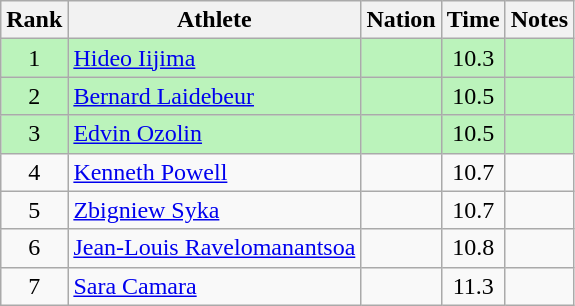<table class="wikitable sortable" style="text-align:center">
<tr>
<th>Rank</th>
<th>Athlete</th>
<th>Nation</th>
<th>Time</th>
<th>Notes</th>
</tr>
<tr bgcolor=bbf3bb>
<td>1</td>
<td align=left><a href='#'>Hideo Iijima</a></td>
<td align=left></td>
<td>10.3</td>
<td></td>
</tr>
<tr bgcolor=bbf3bb>
<td>2</td>
<td align=left><a href='#'>Bernard Laidebeur</a></td>
<td align=left></td>
<td>10.5</td>
<td></td>
</tr>
<tr bgcolor=bbf3bb>
<td>3</td>
<td align=left><a href='#'>Edvin Ozolin</a></td>
<td align=left></td>
<td>10.5</td>
<td></td>
</tr>
<tr>
<td>4</td>
<td align=left><a href='#'>Kenneth Powell</a></td>
<td align=left></td>
<td>10.7</td>
<td></td>
</tr>
<tr>
<td>5</td>
<td align=left><a href='#'>Zbigniew Syka</a></td>
<td align=left></td>
<td>10.7</td>
<td></td>
</tr>
<tr>
<td>6</td>
<td align=left><a href='#'>Jean-Louis Ravelomanantsoa</a></td>
<td align=left></td>
<td>10.8</td>
<td></td>
</tr>
<tr>
<td>7</td>
<td align=left><a href='#'>Sara Camara</a></td>
<td align=left></td>
<td>11.3</td>
<td></td>
</tr>
</table>
